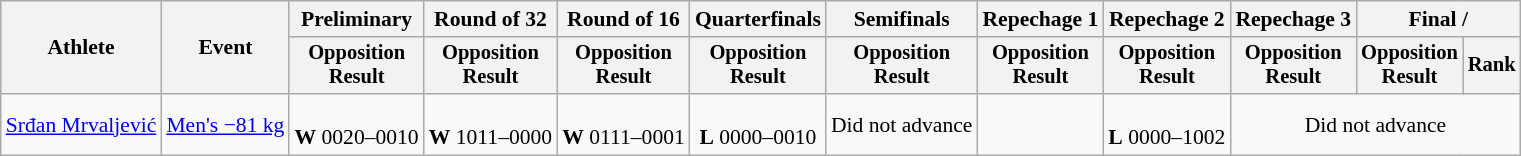<table class="wikitable" style="font-size:90%">
<tr>
<th rowspan="2">Athlete</th>
<th rowspan="2">Event</th>
<th>Preliminary</th>
<th>Round of 32</th>
<th>Round of 16</th>
<th>Quarterfinals</th>
<th>Semifinals</th>
<th>Repechage 1</th>
<th>Repechage 2</th>
<th>Repechage 3</th>
<th colspan=2>Final / </th>
</tr>
<tr style="font-size:95%">
<th>Opposition<br>Result</th>
<th>Opposition<br>Result</th>
<th>Opposition<br>Result</th>
<th>Opposition<br>Result</th>
<th>Opposition<br>Result</th>
<th>Opposition<br>Result</th>
<th>Opposition<br>Result</th>
<th>Opposition<br>Result</th>
<th>Opposition<br>Result</th>
<th>Rank</th>
</tr>
<tr align=center>
<td align=left><a href='#'>Srđan Mrvaljević</a></td>
<td align=left><a href='#'>Men's −81 kg</a></td>
<td><br><strong>W</strong> 0020–0010</td>
<td><br><strong>W</strong> 1011–0000</td>
<td><br><strong>W</strong> 0111–0001</td>
<td><br><strong>L</strong> 0000–0010</td>
<td>Did not advance</td>
<td></td>
<td><br><strong>L</strong> 0000–1002</td>
<td colspan=3>Did not advance</td>
</tr>
</table>
